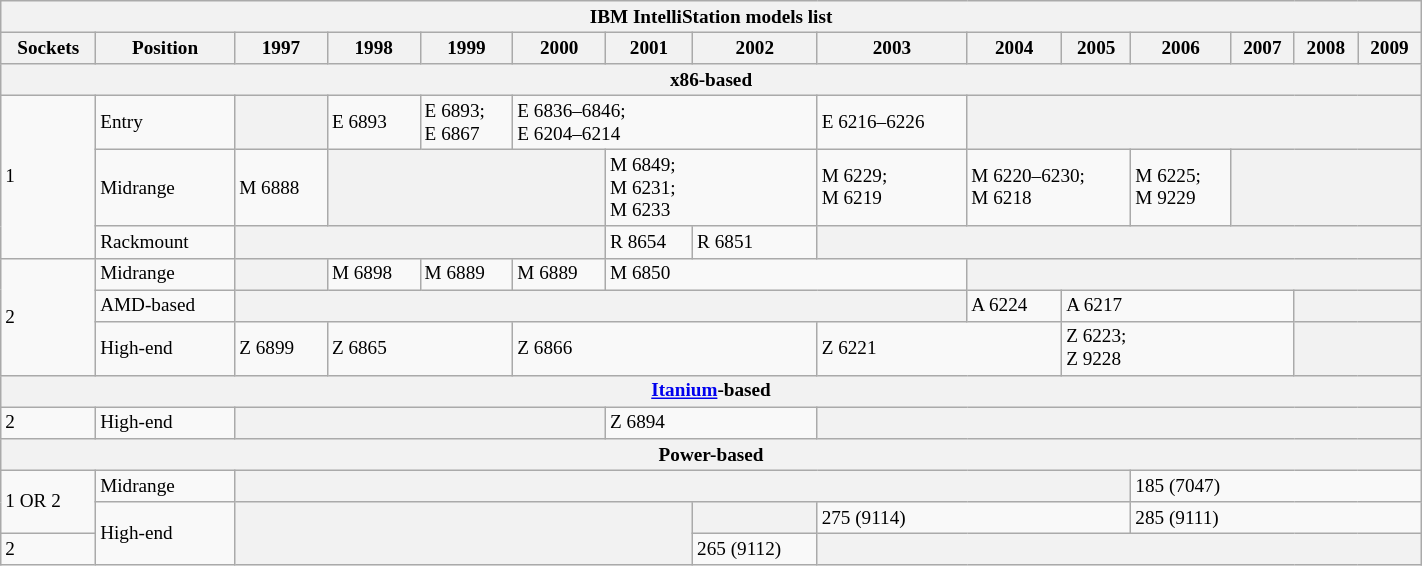<table class="wikitable mw-collapsible mw-collapsed" style="min-width: 75%; font-size: 80%;">
<tr>
<th colspan="15">IBM IntelliStation models list</th>
</tr>
<tr>
<th>Sockets</th>
<th>Position</th>
<th>1997</th>
<th>1998</th>
<th>1999</th>
<th>2000</th>
<th>2001</th>
<th>2002</th>
<th>2003</th>
<th>2004</th>
<th>2005</th>
<th>2006</th>
<th>2007</th>
<th>2008</th>
<th>2009</th>
</tr>
<tr>
<th colspan="15">x86-based</th>
</tr>
<tr>
<td rowspan="3">1</td>
<td>Entry</td>
<th></th>
<td>E 6893</td>
<td>E 6893;<br>E 6867</td>
<td colspan="3">E 6836–6846;<br>E 6204–6214</td>
<td>E 6216–6226</td>
<th colspan="6"></th>
</tr>
<tr>
<td>Midrange</td>
<td>M 6888</td>
<th colspan="3"></th>
<td colspan="2">M 6849;<br>M 6231;<br>M 6233</td>
<td>M 6229;<br>M 6219</td>
<td colspan="2">M 6220–6230;<br>M 6218</td>
<td>M 6225;<br>M 9229</td>
<th colspan="3"></th>
</tr>
<tr>
<td>Rackmount</td>
<th colspan="4"></th>
<td>R 8654</td>
<td>R 6851</td>
<th colspan="7"></th>
</tr>
<tr>
<td rowspan="3">2</td>
<td>Midrange</td>
<th></th>
<td>M 6898</td>
<td>M 6889</td>
<td>M 6889</td>
<td colspan="3">M 6850</td>
<th colspan="6"></th>
</tr>
<tr>
<td>AMD-based</td>
<th colspan="7"></th>
<td>A 6224</td>
<td colspan="3">A 6217</td>
<th colspan="2"></th>
</tr>
<tr>
<td>High-end</td>
<td>Z 6899</td>
<td colspan="2">Z 6865</td>
<td colspan="3">Z 6866</td>
<td colspan="2">Z 6221</td>
<td colspan="3">Z 6223;<br>Z 9228</td>
<th colspan="2"></th>
</tr>
<tr>
<th colspan="15"><a href='#'>Itanium</a>-based</th>
</tr>
<tr>
<td>2</td>
<td>High-end</td>
<th colspan="4"></th>
<td colspan="2">Z 6894</td>
<th colspan="7"></th>
</tr>
<tr>
<th colspan="15">Power-based</th>
</tr>
<tr>
<td rowspan="2">1 OR 2</td>
<td>Midrange</td>
<th colspan="9"></th>
<td colspan="4">185 (7047)</td>
</tr>
<tr>
<td rowspan="2">High-end</td>
<th colspan="5" rowspan="2"></th>
<th></th>
<td colspan="3">275 (9114)</td>
<td colspan="4">285 (9111)</td>
</tr>
<tr>
<td>2</td>
<td>265 (9112)</td>
<th colspan="7"></th>
</tr>
</table>
